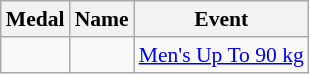<table class="wikitable sortable" style="font-size:90%">
<tr>
<th>Medal</th>
<th>Name</th>
<th>Event</th>
</tr>
<tr>
<td></td>
<td></td>
<td><a href='#'>Men's Up To 90 kg</a></td>
</tr>
</table>
